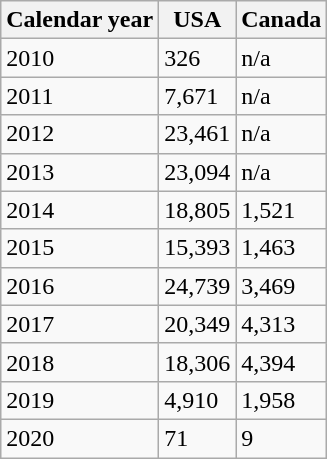<table class="wikitable">
<tr>
<th>Calendar year</th>
<th>USA</th>
<th>Canada</th>
</tr>
<tr>
<td>2010</td>
<td>326</td>
<td>n/a</td>
</tr>
<tr>
<td>2011</td>
<td>7,671</td>
<td>n/a</td>
</tr>
<tr>
<td>2012</td>
<td>23,461</td>
<td>n/a</td>
</tr>
<tr>
<td>2013</td>
<td>23,094</td>
<td>n/a</td>
</tr>
<tr>
<td>2014</td>
<td>18,805</td>
<td>1,521</td>
</tr>
<tr>
<td>2015</td>
<td>15,393</td>
<td>1,463</td>
</tr>
<tr>
<td>2016</td>
<td>24,739</td>
<td>3,469</td>
</tr>
<tr>
<td>2017</td>
<td>20,349</td>
<td>4,313</td>
</tr>
<tr>
<td>2018</td>
<td>18,306</td>
<td>4,394</td>
</tr>
<tr>
<td>2019</td>
<td>4,910</td>
<td>1,958</td>
</tr>
<tr>
<td>2020</td>
<td>71</td>
<td>9</td>
</tr>
</table>
